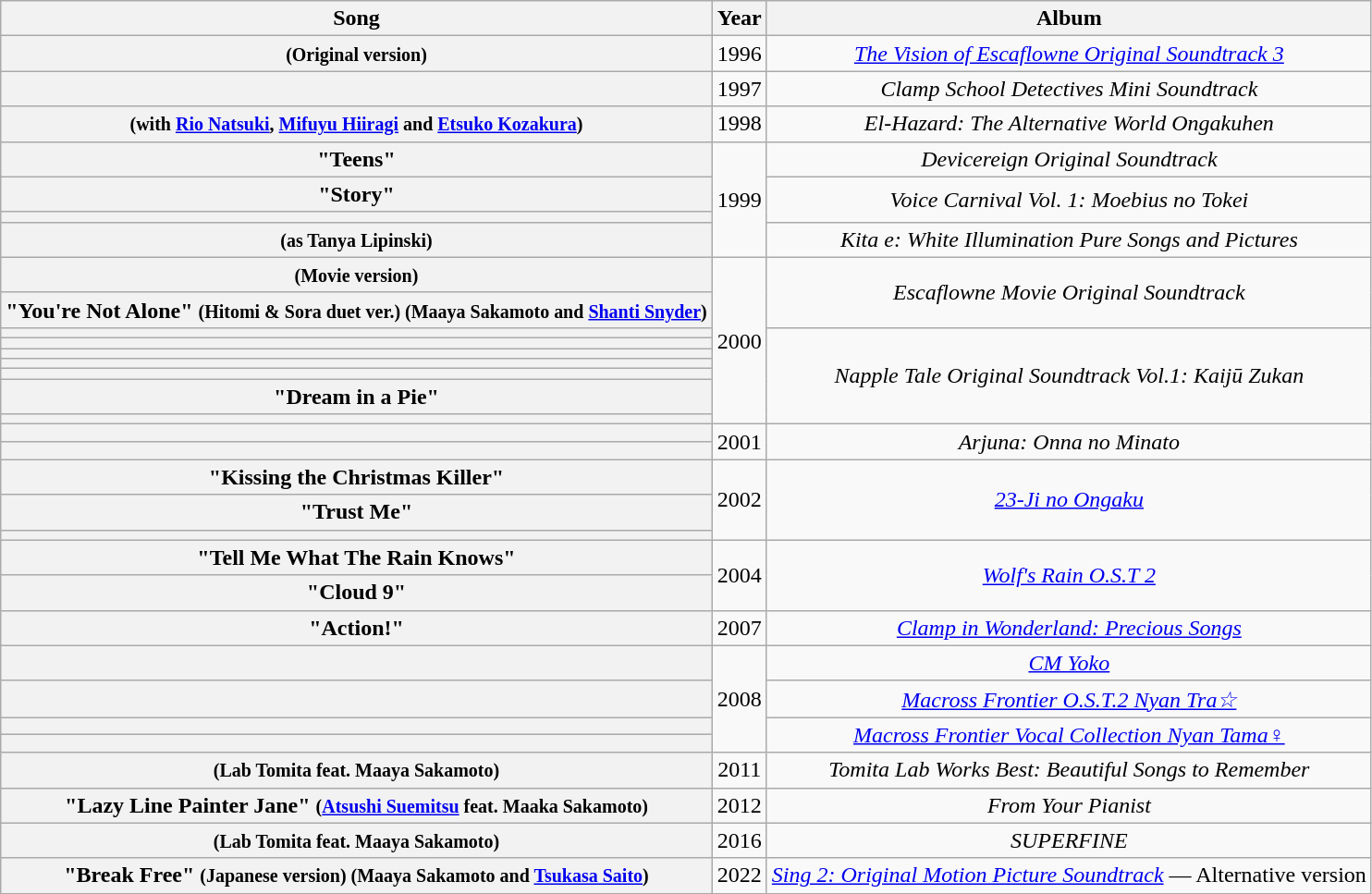<table class="wikitable plainrowheaders" style="text-align:center;" border="1">
<tr>
<th scope="col">Song</th>
<th scope="col">Year</th>
<th scope="col">Album</th>
</tr>
<tr>
<th scope="row"> <small>(Original version)</small></th>
<td>1996</td>
<td><em><a href='#'>The Vision of Escaflowne Original Soundtrack 3</a></em></td>
</tr>
<tr>
<th scope="row"></th>
<td>1997</td>
<td><em>Clamp School Detectives Mini Soundtrack</em></td>
</tr>
<tr>
<th scope="row"> <small>(with <a href='#'>Rio Natsuki</a>, <a href='#'>Mifuyu Hiiragi</a> and <a href='#'>Etsuko Kozakura</a>)</small></th>
<td>1998</td>
<td><em>El-Hazard: The Alternative World Ongakuhen</em></td>
</tr>
<tr>
<th scope="row">"Teens"</th>
<td rowspan="4">1999</td>
<td><em>Devicereign Original Soundtrack</em></td>
</tr>
<tr>
<th scope="row">"Story"</th>
<td rowspan="2"><em>Voice Carnival Vol. 1: Moebius no Tokei</em></td>
</tr>
<tr>
<th scope="row"></th>
</tr>
<tr>
<th scope="row"> <small>(as Tanya Lipinski)</small></th>
<td><em>Kita e: White Illumination Pure Songs and Pictures</em></td>
</tr>
<tr>
<th scope="row"> <small>(Movie version)</small></th>
<td rowspan="9">2000</td>
<td rowspan="2"><em>Escaflowne Movie Original Soundtrack</em></td>
</tr>
<tr>
<th scope="row">"You're Not Alone" <small>(Hitomi & Sora duet ver.) (Maaya Sakamoto and <a href='#'>Shanti Snyder</a>)</small></th>
</tr>
<tr>
<th scope="row"></th>
<td rowspan="7"><em>Napple Tale Original Soundtrack Vol.1: Kaijū Zukan</em></td>
</tr>
<tr>
<th scope="row"></th>
</tr>
<tr>
<th scope="row"></th>
</tr>
<tr>
<th scope="row"></th>
</tr>
<tr>
<th scope="row"></th>
</tr>
<tr>
<th scope="row">"Dream in a Pie"</th>
</tr>
<tr>
<th scope="row"></th>
</tr>
<tr>
<th scope="row"></th>
<td rowspan="2">2001</td>
<td rowspan="2"><em>Arjuna: Onna no Minato</em></td>
</tr>
<tr>
<th scope="row"></th>
</tr>
<tr>
<th scope="row">"Kissing the Christmas Killer"</th>
<td rowspan="3">2002</td>
<td rowspan="3"><em><a href='#'>23-Ji no Ongaku</a></em></td>
</tr>
<tr>
<th scope="row">"Trust Me"</th>
</tr>
<tr>
<th scope="row"></th>
</tr>
<tr>
<th scope="row">"Tell Me What The Rain Knows"</th>
<td rowspan="2">2004</td>
<td rowspan="2"><em><a href='#'>Wolf's Rain O.S.T 2</a></em></td>
</tr>
<tr>
<th scope="row">"Cloud 9"</th>
</tr>
<tr>
<th scope="row">"Action!"</th>
<td>2007</td>
<td><em><a href='#'>Clamp in Wonderland: Precious Songs</a></em></td>
</tr>
<tr>
<th scope="row"></th>
<td rowspan="4">2008</td>
<td><em><a href='#'>CM Yoko</a></em></td>
</tr>
<tr>
<th scope="row"></th>
<td><em><a href='#'>Macross Frontier O.S.T.2 Nyan Tra☆</a></em></td>
</tr>
<tr>
<th scope="row"></th>
<td rowspan="2"><em><a href='#'>Macross Frontier Vocal Collection Nyan Tama♀</a></em></td>
</tr>
<tr>
<th scope="row"></th>
</tr>
<tr>
<th scope="row"> <small>(Lab Tomita feat. Maaya Sakamoto)</small></th>
<td>2011</td>
<td><em>Tomita Lab Works Best: Beautiful Songs to Remember</em></td>
</tr>
<tr>
<th scope="row">"Lazy Line Painter Jane" <small>(<a href='#'>Atsushi Suemitsu</a> feat. Maaka Sakamoto)</small></th>
<td>2012</td>
<td><em>From Your Pianist</em></td>
</tr>
<tr>
<th scope="row"> <small>(Lab Tomita feat. Maaya Sakamoto)</small></th>
<td>2016</td>
<td><em>SUPERFINE</em></td>
</tr>
<tr>
<th scope="row">"Break Free" <small>(Japanese version) (Maaya Sakamoto and <a href='#'>Tsukasa Saito</a>)</small></th>
<td>2022</td>
<td><em><a href='#'>Sing 2: Original Motion Picture Soundtrack</a></em> — Alternative version</td>
</tr>
</table>
